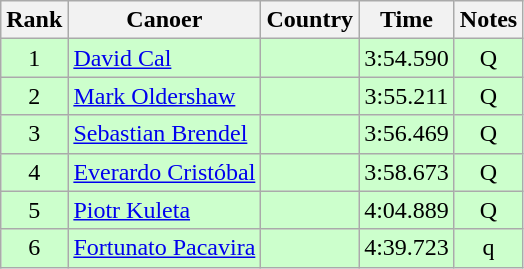<table class="wikitable sortable" style="text-align:center;">
<tr>
<th>Rank</th>
<th>Canoer</th>
<th>Country</th>
<th>Time</th>
<th>Notes</th>
</tr>
<tr bgcolor=ccffcc>
<td>1</td>
<td align="left"><a href='#'>David Cal</a></td>
<td align="left"></td>
<td>3:54.590</td>
<td>Q</td>
</tr>
<tr bgcolor=ccffcc>
<td>2</td>
<td align="left"><a href='#'>Mark Oldershaw</a></td>
<td align="left"></td>
<td>3:55.211</td>
<td>Q</td>
</tr>
<tr bgcolor=ccffcc>
<td>3</td>
<td align="left"><a href='#'>Sebastian Brendel</a></td>
<td align="left"></td>
<td>3:56.469</td>
<td>Q</td>
</tr>
<tr bgcolor=ccffcc>
<td>4</td>
<td align="left"><a href='#'>Everardo Cristóbal</a></td>
<td align="left"></td>
<td>3:58.673</td>
<td>Q</td>
</tr>
<tr bgcolor=ccffcc>
<td>5</td>
<td align="left"><a href='#'>Piotr Kuleta</a></td>
<td align="left"></td>
<td>4:04.889</td>
<td>Q</td>
</tr>
<tr bgcolor=ccffcc>
<td>6</td>
<td align="left"><a href='#'>Fortunato Pacavira</a></td>
<td align="left"></td>
<td>4:39.723</td>
<td>q</td>
</tr>
</table>
